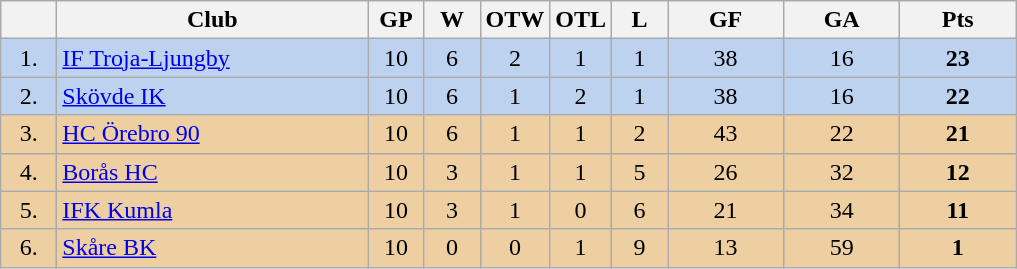<table class="wikitable">
<tr>
<th width="30"></th>
<th width="200">Club</th>
<th width="30">GP</th>
<th width="30">W</th>
<th width="30">OTW</th>
<th width="30">OTL</th>
<th width="30">L</th>
<th width="70">GF</th>
<th width="70">GA</th>
<th width="70">Pts</th>
</tr>
<tr bgcolor="#BCD2EE" align="center">
<td>1.</td>
<td align="left"><a href='#'>IF Troja-Ljungby</a></td>
<td>10</td>
<td>6</td>
<td>2</td>
<td>1</td>
<td>1</td>
<td>38</td>
<td>16</td>
<td><strong>23</strong></td>
</tr>
<tr bgcolor="#BCD2EE" align="center">
<td>2.</td>
<td align="left"><a href='#'>Skövde IK</a></td>
<td>10</td>
<td>6</td>
<td>1</td>
<td>2</td>
<td>1</td>
<td>38</td>
<td>16</td>
<td><strong>22</strong></td>
</tr>
<tr bgcolor="#EECFA1" align="center">
<td>3.</td>
<td align="left"><a href='#'>HC Örebro 90</a></td>
<td>10</td>
<td>6</td>
<td>1</td>
<td>1</td>
<td>2</td>
<td>43</td>
<td>22</td>
<td><strong>21</strong></td>
</tr>
<tr bgcolor="#EECFA1" align="center">
<td>4.</td>
<td align="left"><a href='#'>Borås HC</a></td>
<td>10</td>
<td>3</td>
<td>1</td>
<td>1</td>
<td>5</td>
<td>26</td>
<td>32</td>
<td><strong>12</strong></td>
</tr>
<tr bgcolor="#EECFA1" align="center">
<td>5.</td>
<td align="left"><a href='#'>IFK Kumla</a></td>
<td>10</td>
<td>3</td>
<td>1</td>
<td>0</td>
<td>6</td>
<td>21</td>
<td>34</td>
<td><strong>11</strong></td>
</tr>
<tr bgcolor="#EECFA1" align="center">
<td>6.</td>
<td align="left"><a href='#'>Skåre BK</a></td>
<td>10</td>
<td>0</td>
<td>0</td>
<td>1</td>
<td>9</td>
<td>13</td>
<td>59</td>
<td><strong>1</strong></td>
</tr>
</table>
